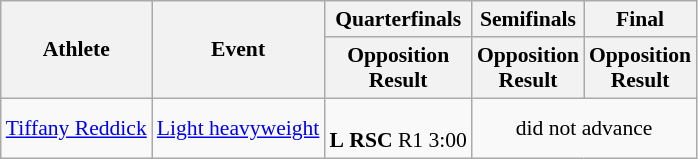<table class="wikitable" border="1" style="font-size:90%">
<tr>
<th rowspan=2>Athlete</th>
<th rowspan=2>Event</th>
<th>Quarterfinals</th>
<th>Semifinals</th>
<th>Final</th>
</tr>
<tr>
<th>Opposition<br>Result</th>
<th>Opposition<br>Result</th>
<th>Opposition<br>Result</th>
</tr>
<tr>
<td><a href='#'>Tiffany Reddick</a></td>
<td><a href='#'>Light heavyweight</a></td>
<td align=center><br><strong>L</strong> <strong>RSC</strong> R1 3:00</td>
<td align=center colspan="7">did not advance</td>
</tr>
</table>
